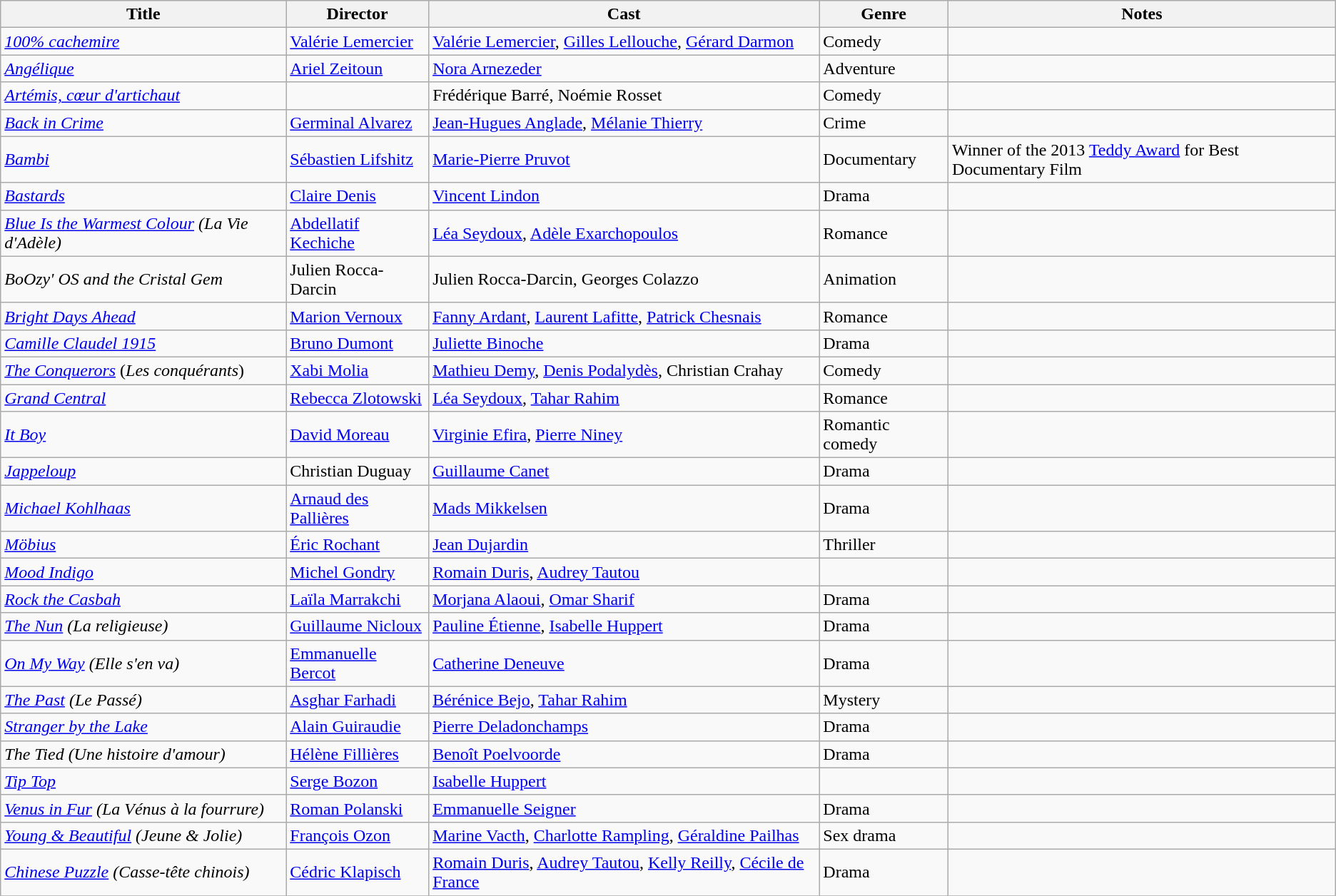<table class="wikitable sortable">
<tr>
<th>Title</th>
<th>Director</th>
<th>Cast</th>
<th>Genre</th>
<th>Notes</th>
</tr>
<tr>
<td><em><a href='#'>100% cachemire</a></em></td>
<td><a href='#'>Valérie Lemercier</a></td>
<td><a href='#'>Valérie Lemercier</a>, <a href='#'>Gilles Lellouche</a>, <a href='#'>Gérard Darmon</a></td>
<td>Comedy</td>
<td></td>
</tr>
<tr>
<td><em><a href='#'>Angélique</a></em></td>
<td><a href='#'>Ariel Zeitoun</a></td>
<td><a href='#'>Nora Arnezeder</a></td>
<td>Adventure</td>
<td></td>
</tr>
<tr>
<td><em><a href='#'>Artémis, cœur d'artichaut</a></em></td>
<td></td>
<td>Frédérique Barré, Noémie Rosset</td>
<td>Comedy</td>
<td></td>
</tr>
<tr>
<td><em><a href='#'>Back in Crime</a></em></td>
<td><a href='#'>Germinal Alvarez</a></td>
<td><a href='#'>Jean-Hugues Anglade</a>, <a href='#'>Mélanie Thierry</a></td>
<td>Crime</td>
<td></td>
</tr>
<tr>
<td><em><a href='#'>Bambi</a></em></td>
<td><a href='#'>Sébastien Lifshitz</a></td>
<td><a href='#'>Marie-Pierre Pruvot</a></td>
<td>Documentary</td>
<td>Winner of the 2013 <a href='#'>Teddy Award</a> for Best Documentary Film</td>
</tr>
<tr>
<td><em><a href='#'>Bastards</a></em></td>
<td><a href='#'>Claire Denis</a></td>
<td><a href='#'>Vincent Lindon</a></td>
<td>Drama</td>
<td></td>
</tr>
<tr>
<td><em><a href='#'>Blue Is the Warmest Colour</a> (La Vie d'Adèle)</em></td>
<td><a href='#'>Abdellatif Kechiche</a></td>
<td><a href='#'>Léa Seydoux</a>, <a href='#'>Adèle Exarchopoulos</a></td>
<td>Romance</td>
<td></td>
</tr>
<tr>
<td><em>BoOzy' OS and the Cristal Gem</em></td>
<td>Julien Rocca-Darcin</td>
<td>Julien Rocca-Darcin, Georges Colazzo</td>
<td>Animation</td>
<td></td>
</tr>
<tr>
<td><em><a href='#'>Bright Days Ahead</a></em></td>
<td><a href='#'>Marion Vernoux</a></td>
<td><a href='#'>Fanny Ardant</a>, <a href='#'>Laurent Lafitte</a>, <a href='#'>Patrick Chesnais</a></td>
<td>Romance</td>
<td></td>
</tr>
<tr>
<td><em><a href='#'>Camille Claudel 1915</a></em></td>
<td><a href='#'>Bruno Dumont</a></td>
<td><a href='#'>Juliette Binoche</a></td>
<td>Drama</td>
<td></td>
</tr>
<tr>
<td><em><a href='#'>The Conquerors</a></em> (<em>Les conquérants</em>)</td>
<td><a href='#'>Xabi Molia</a></td>
<td><a href='#'>Mathieu Demy</a>, <a href='#'>Denis Podalydès</a>, Christian Crahay</td>
<td>Comedy</td>
<td></td>
</tr>
<tr>
<td><em><a href='#'>Grand Central</a></em></td>
<td><a href='#'>Rebecca Zlotowski</a></td>
<td><a href='#'>Léa Seydoux</a>, <a href='#'>Tahar Rahim</a></td>
<td>Romance</td>
<td></td>
</tr>
<tr>
<td><em><a href='#'>It Boy</a></em></td>
<td><a href='#'>David Moreau</a></td>
<td><a href='#'>Virginie Efira</a>, <a href='#'>Pierre Niney</a></td>
<td>Romantic comedy</td>
<td></td>
</tr>
<tr>
<td><em><a href='#'>Jappeloup</a></em></td>
<td>Christian Duguay</td>
<td><a href='#'>Guillaume Canet</a></td>
<td>Drama</td>
<td></td>
</tr>
<tr>
<td><em><a href='#'>Michael Kohlhaas</a></em></td>
<td><a href='#'>Arnaud des Pallières</a></td>
<td><a href='#'>Mads Mikkelsen</a></td>
<td>Drama</td>
<td></td>
</tr>
<tr>
<td><em><a href='#'>Möbius</a></em></td>
<td><a href='#'>Éric Rochant</a></td>
<td><a href='#'>Jean Dujardin</a></td>
<td>Thriller</td>
<td></td>
</tr>
<tr>
<td><em><a href='#'>Mood Indigo</a></em></td>
<td><a href='#'>Michel Gondry</a></td>
<td><a href='#'>Romain Duris</a>, <a href='#'>Audrey Tautou</a></td>
<td></td>
<td></td>
</tr>
<tr>
<td><em><a href='#'>Rock the Casbah</a></em></td>
<td><a href='#'>Laïla Marrakchi</a></td>
<td><a href='#'>Morjana Alaoui</a>, <a href='#'>Omar Sharif</a></td>
<td>Drama</td>
<td></td>
</tr>
<tr>
<td><em><a href='#'>The Nun</a> (La religieuse)</em></td>
<td><a href='#'>Guillaume Nicloux</a></td>
<td><a href='#'>Pauline Étienne</a>, <a href='#'>Isabelle Huppert</a></td>
<td>Drama</td>
<td></td>
</tr>
<tr>
<td><em><a href='#'>On My Way</a> (Elle s'en va)</em></td>
<td><a href='#'>Emmanuelle Bercot</a></td>
<td><a href='#'>Catherine Deneuve</a></td>
<td>Drama</td>
<td></td>
</tr>
<tr>
<td><em><a href='#'>The Past</a> (Le Passé)</em></td>
<td><a href='#'>Asghar Farhadi</a></td>
<td><a href='#'>Bérénice Bejo</a>, <a href='#'>Tahar Rahim</a></td>
<td>Mystery</td>
<td></td>
</tr>
<tr>
<td><em><a href='#'>Stranger by the Lake</a></em></td>
<td><a href='#'>Alain Guiraudie</a></td>
<td><a href='#'>Pierre Deladonchamps</a></td>
<td>Drama</td>
<td></td>
</tr>
<tr>
<td><em>The Tied (Une histoire d'amour)</em></td>
<td><a href='#'>Hélène Fillières</a></td>
<td><a href='#'>Benoît Poelvoorde</a></td>
<td>Drama</td>
<td></td>
</tr>
<tr>
<td><em><a href='#'>Tip Top</a></em></td>
<td><a href='#'>Serge Bozon</a></td>
<td><a href='#'>Isabelle Huppert</a></td>
<td></td>
<td></td>
</tr>
<tr>
<td><em><a href='#'>Venus in Fur</a> (La Vénus à la fourrure)</em></td>
<td><a href='#'>Roman Polanski</a></td>
<td><a href='#'>Emmanuelle Seigner</a></td>
<td>Drama</td>
<td></td>
</tr>
<tr>
<td><em><a href='#'>Young & Beautiful</a> (Jeune & Jolie)</em></td>
<td><a href='#'>François Ozon</a></td>
<td><a href='#'>Marine Vacth</a>, <a href='#'>Charlotte Rampling</a>, <a href='#'>Géraldine Pailhas</a></td>
<td>Sex drama</td>
<td></td>
</tr>
<tr>
<td><em><a href='#'>Chinese Puzzle</a> (Casse-tête chinois)</em></td>
<td><a href='#'>Cédric Klapisch</a></td>
<td><a href='#'>Romain Duris</a>, <a href='#'>Audrey Tautou</a>, <a href='#'>Kelly Reilly</a>, <a href='#'>Cécile de France</a></td>
<td>Drama</td>
<td></td>
</tr>
<tr>
</tr>
</table>
